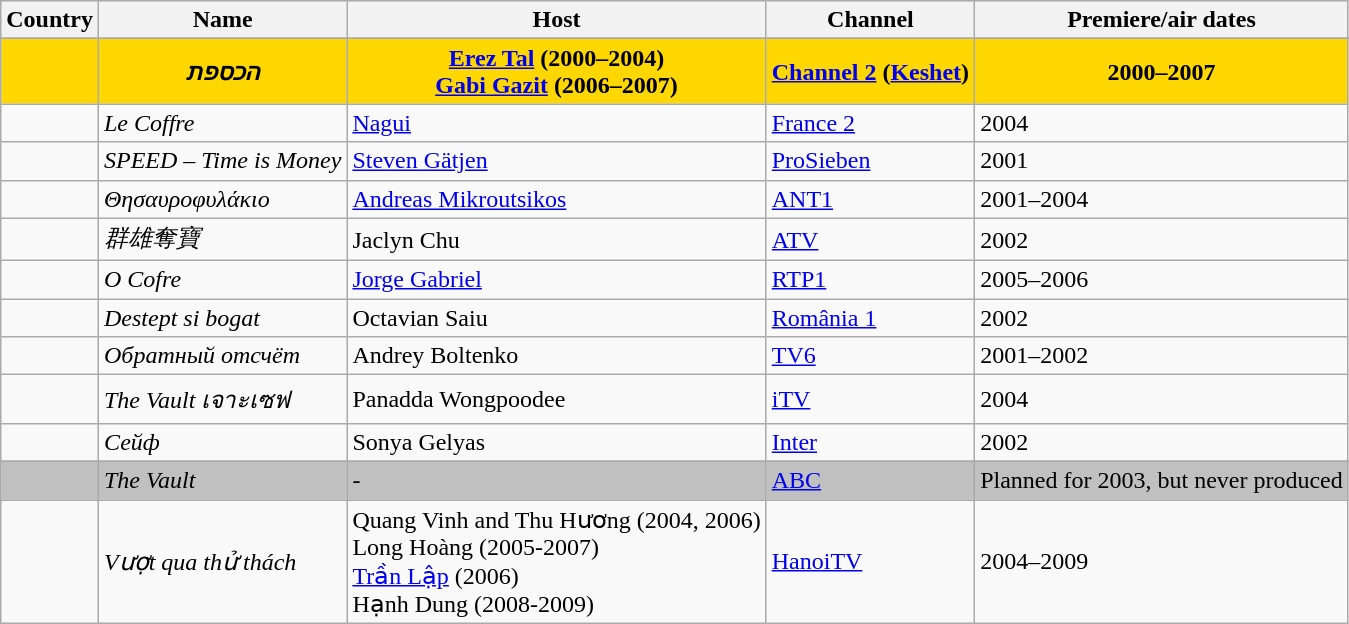<table class="wikitable">
<tr>
<th>Country</th>
<th>Name</th>
<th>Host</th>
<th>Channel</th>
<th>Premiere/air dates</th>
</tr>
<tr>
</tr>
<tr>
<th scope="col" style="background-color:gold;"> <br></th>
<th scope="col" style="background-color:gold;"><em>הכספת</em><br></th>
<th scope="col" style="background-color:gold;"><a href='#'>Erez Tal</a> (2000–2004)<br><a href='#'>Gabi Gazit</a> (2006–2007)</th>
<th scope="col" style="background-color:gold;"><a href='#'>Channel 2</a> (<a href='#'>Keshet</a>)</th>
<th scope="col" style="background-color:gold;">2000–2007</th>
</tr>
<tr>
<td></td>
<td><em>Le Coffre</em></td>
<td><a href='#'>Nagui</a></td>
<td><a href='#'>France 2</a></td>
<td>2004</td>
</tr>
<tr>
<td></td>
<td><em>SPEED – Time is Money</em></td>
<td><a href='#'>Steven Gätjen</a></td>
<td><a href='#'>ProSieben</a></td>
<td>2001</td>
</tr>
<tr>
<td><br></td>
<td><em>Θησαυροφυλάκιο</em><br></td>
<td><a href='#'>Andreas Mikroutsikos</a></td>
<td><a href='#'>ANT1</a></td>
<td>2001–2004</td>
</tr>
<tr>
<td></td>
<td><em>群雄奪寶</em><br></td>
<td>Jaclyn Chu</td>
<td><a href='#'>ATV</a></td>
<td>2002</td>
</tr>
<tr>
<td></td>
<td><em>O Cofre</em></td>
<td><a href='#'>Jorge Gabriel</a></td>
<td><a href='#'>RTP1</a></td>
<td>2005–2006</td>
</tr>
<tr>
<td></td>
<td><em>Destept si bogat</em></td>
<td>Octavian Saiu</td>
<td><a href='#'>România 1</a></td>
<td>2002</td>
</tr>
<tr>
<td></td>
<td><em>Обратный отсчёт</em><br></td>
<td>Andrey Boltenko</td>
<td><a href='#'>TV6</a></td>
<td>2001–2002</td>
</tr>
<tr>
<td></td>
<td><em>The Vault เจาะเซฟ</em></td>
<td>Panadda Wongpoodee</td>
<td><a href='#'>iTV</a></td>
<td>2004</td>
</tr>
<tr>
<td></td>
<td><em>Сейф</em><br></td>
<td>Sonya Gelyas</td>
<td><a href='#'>Inter</a></td>
<td>2002</td>
</tr>
<tr>
</tr>
<tr bgcolor="silver">
<td></td>
<td><em>The Vault</em></td>
<td>-</td>
<td><a href='#'>ABC</a></td>
<td>Planned for 2003, but never produced</td>
</tr>
<tr>
<td></td>
<td><em>Vượt qua thử thách</em></td>
<td>Quang Vinh and Thu Hương (2004, 2006)<br>Long Hoàng (2005-2007)<br><a href='#'>Trần Lập</a> (2006)<br>Hạnh Dung (2008-2009)</td>
<td><a href='#'>HanoiTV</a></td>
<td>2004–2009</td>
</tr>
</table>
